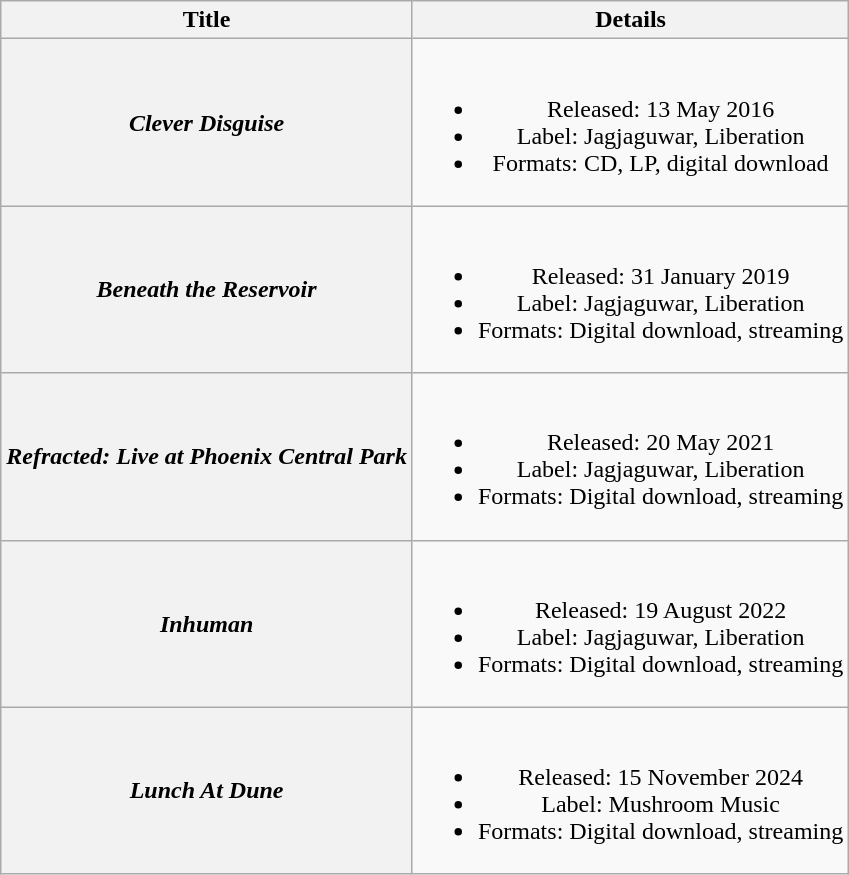<table class="wikitable plainrowheaders" style="text-align:center;">
<tr>
<th>Title</th>
<th>Details</th>
</tr>
<tr>
<th scope="row"><em>Clever Disguise</em></th>
<td><br><ul><li>Released: 13 May 2016</li><li>Label: Jagjaguwar, Liberation</li><li>Formats: CD, LP, digital download</li></ul></td>
</tr>
<tr>
<th scope="row"><em>Beneath the Reservoir</em></th>
<td><br><ul><li>Released: 31 January 2019</li><li>Label: Jagjaguwar, Liberation</li><li>Formats: Digital download, streaming</li></ul></td>
</tr>
<tr>
<th scope="row"><em>Refracted: Live at Phoenix Central Park</em></th>
<td><br><ul><li>Released: 20 May 2021</li><li>Label: Jagjaguwar, Liberation</li><li>Formats: Digital download, streaming</li></ul></td>
</tr>
<tr>
<th scope="row"><em>Inhuman</em></th>
<td><br><ul><li>Released: 19 August 2022</li><li>Label: Jagjaguwar, Liberation</li><li>Formats: Digital download,  streaming</li></ul></td>
</tr>
<tr>
<th scope="row"><em>Lunch At Dune</em></th>
<td><br><ul><li>Released: 15 November 2024</li><li>Label: Mushroom Music</li><li>Formats: Digital download,  streaming</li></ul></td>
</tr>
</table>
